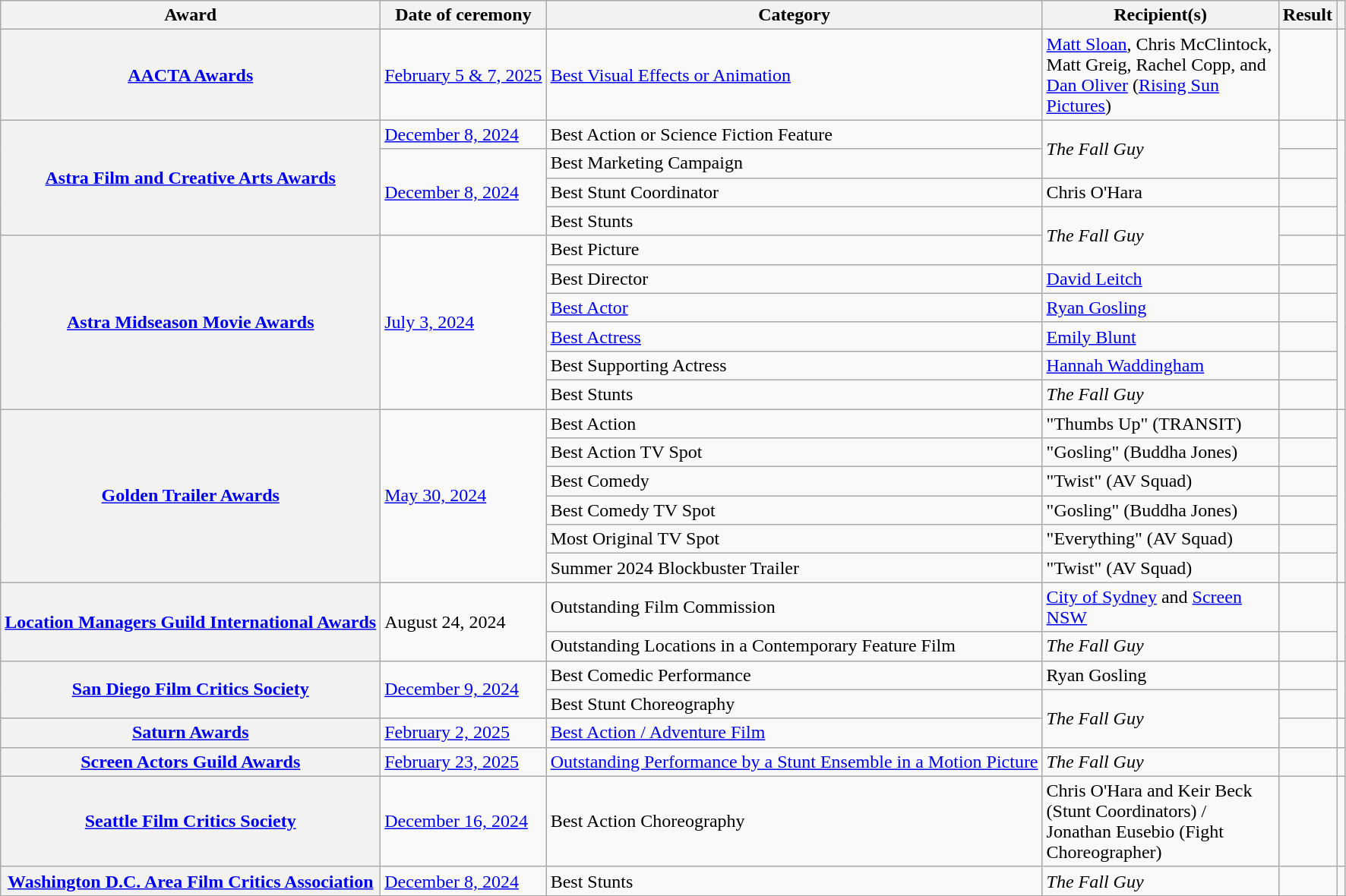<table class="wikitable sortable plainrowheaders">
<tr>
<th scope="col">Award</th>
<th scope="col">Date of ceremony</th>
<th scope="col">Category</th>
<th width=200 scope="col">Recipient(s)</th>
<th scope="col">Result</th>
<th scope="col" class="unsortable"></th>
</tr>
<tr>
<th scope="row"><a href='#'>AACTA Awards</a></th>
<td><a href='#'>February 5 & 7, 2025</a></td>
<td><a href='#'>Best Visual Effects or Animation</a></td>
<td><a href='#'>Matt Sloan</a>, Chris McClintock, Matt Greig, Rachel Copp, and <a href='#'>Dan Oliver</a> (<a href='#'>Rising Sun Pictures</a>)</td>
<td></td>
<td align="center"></td>
</tr>
<tr>
<th rowspan="4" scope="row"><a href='#'>Astra Film and Creative Arts Awards</a></th>
<td><a href='#'>December 8, 2024</a></td>
<td>Best Action or Science Fiction Feature</td>
<td rowspan="2"><em>The Fall Guy</em></td>
<td></td>
<td rowspan="4" align="center"></td>
</tr>
<tr>
<td rowspan="3"><a href='#'>December 8, 2024</a></td>
<td>Best Marketing Campaign</td>
<td></td>
</tr>
<tr>
<td>Best Stunt Coordinator</td>
<td>Chris O'Hara</td>
<td></td>
</tr>
<tr>
<td>Best Stunts</td>
<td rowspan="2"><em>The Fall Guy</em></td>
<td></td>
</tr>
<tr>
<th rowspan="6" scope="row"><a href='#'>Astra Midseason Movie Awards</a></th>
<td rowspan="6"><a href='#'>July 3, 2024</a></td>
<td>Best Picture</td>
<td></td>
<td rowspan="6" align="center"><br></td>
</tr>
<tr>
<td>Best Director</td>
<td><a href='#'>David Leitch</a></td>
<td></td>
</tr>
<tr>
<td><a href='#'>Best Actor</a></td>
<td><a href='#'>Ryan Gosling</a></td>
<td></td>
</tr>
<tr>
<td><a href='#'>Best Actress</a></td>
<td><a href='#'>Emily Blunt</a></td>
<td></td>
</tr>
<tr>
<td>Best Supporting Actress</td>
<td><a href='#'>Hannah Waddingham</a></td>
<td></td>
</tr>
<tr>
<td>Best Stunts</td>
<td><em>The Fall Guy</em></td>
<td></td>
</tr>
<tr>
<th rowspan="6" scope="row"><a href='#'>Golden Trailer Awards</a></th>
<td rowspan="6"><a href='#'>May 30, 2024</a></td>
<td>Best Action</td>
<td>"Thumbs Up" (TRANSIT)</td>
<td></td>
<td rowspan="6" align="center"><br></td>
</tr>
<tr>
<td>Best Action TV Spot</td>
<td>"Gosling" (Buddha Jones)</td>
<td></td>
</tr>
<tr>
<td>Best Comedy</td>
<td>"Twist" (AV Squad)</td>
<td></td>
</tr>
<tr>
<td>Best Comedy TV Spot</td>
<td>"Gosling" (Buddha Jones)</td>
<td></td>
</tr>
<tr>
<td>Most Original TV Spot</td>
<td>"Everything" (AV Squad)</td>
<td></td>
</tr>
<tr>
<td>Summer 2024 Blockbuster Trailer</td>
<td>"Twist" (AV Squad)</td>
<td></td>
</tr>
<tr>
<th rowspan="2" scope="row"><a href='#'>Location Managers Guild International Awards</a></th>
<td rowspan="2">August 24, 2024</td>
<td>Outstanding Film Commission</td>
<td><a href='#'>City of Sydney</a> and <a href='#'>Screen NSW</a></td>
<td></td>
<td rowspan="2" align="center"><br></td>
</tr>
<tr>
<td>Outstanding Locations in a Contemporary Feature Film</td>
<td><em>The Fall Guy</em></td>
<td></td>
</tr>
<tr>
<th rowspan="2" scope="row"><a href='#'>San Diego Film Critics Society</a></th>
<td rowspan="2"><a href='#'>December 9, 2024</a></td>
<td>Best Comedic Performance</td>
<td>Ryan Gosling</td>
<td></td>
<td rowspan="2" align="center"></td>
</tr>
<tr>
<td>Best Stunt Choreography</td>
<td rowspan="2"><em>The Fall Guy</em></td>
<td></td>
</tr>
<tr>
<th scope="row"><a href='#'>Saturn Awards</a></th>
<td><a href='#'>February 2, 2025</a></td>
<td><a href='#'>Best Action / Adventure Film</a></td>
<td></td>
<td align="center"></td>
</tr>
<tr>
<th scope="row"><a href='#'>Screen Actors Guild Awards</a></th>
<td><a href='#'>February 23, 2025</a></td>
<td><a href='#'>Outstanding Performance by a Stunt Ensemble in a Motion Picture</a></td>
<td><em>The Fall Guy</em></td>
<td></td>
<td align="center"></td>
</tr>
<tr>
<th scope="row"><a href='#'>Seattle Film Critics Society</a></th>
<td><a href='#'>December 16, 2024</a></td>
<td>Best Action Choreography</td>
<td>Chris O'Hara and Keir Beck (Stunt Coordinators) / Jonathan Eusebio (Fight Choreographer)</td>
<td></td>
<td align="center"></td>
</tr>
<tr>
<th scope="row"><a href='#'>Washington D.C. Area Film Critics Association</a></th>
<td><a href='#'>December 8, 2024</a></td>
<td>Best Stunts</td>
<td><em>The Fall Guy</em></td>
<td></td>
<td align="center"></td>
</tr>
</table>
